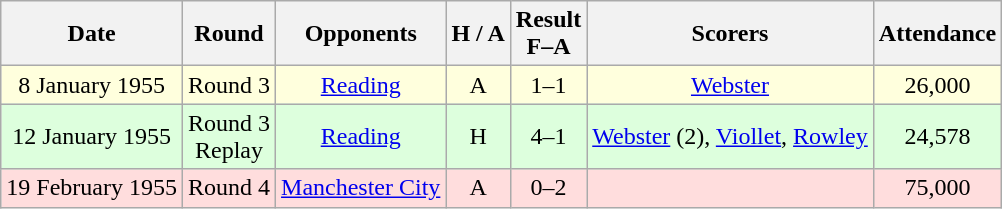<table class="wikitable" style="text-align:center">
<tr>
<th>Date</th>
<th>Round</th>
<th>Opponents</th>
<th>H / A</th>
<th>Result<br>F–A</th>
<th>Scorers</th>
<th>Attendance</th>
</tr>
<tr bgcolor="#ffffdd">
<td>8 January 1955</td>
<td>Round 3</td>
<td><a href='#'>Reading</a></td>
<td>A</td>
<td>1–1</td>
<td><a href='#'>Webster</a></td>
<td>26,000</td>
</tr>
<tr bgcolor="#ddffdd">
<td>12 January 1955</td>
<td>Round 3<br>Replay</td>
<td><a href='#'>Reading</a></td>
<td>H</td>
<td>4–1</td>
<td><a href='#'>Webster</a> (2), <a href='#'>Viollet</a>, <a href='#'>Rowley</a></td>
<td>24,578</td>
</tr>
<tr bgcolor="#ffdddd">
<td>19 February 1955</td>
<td>Round 4</td>
<td><a href='#'>Manchester City</a></td>
<td>A</td>
<td>0–2</td>
<td></td>
<td>75,000</td>
</tr>
</table>
